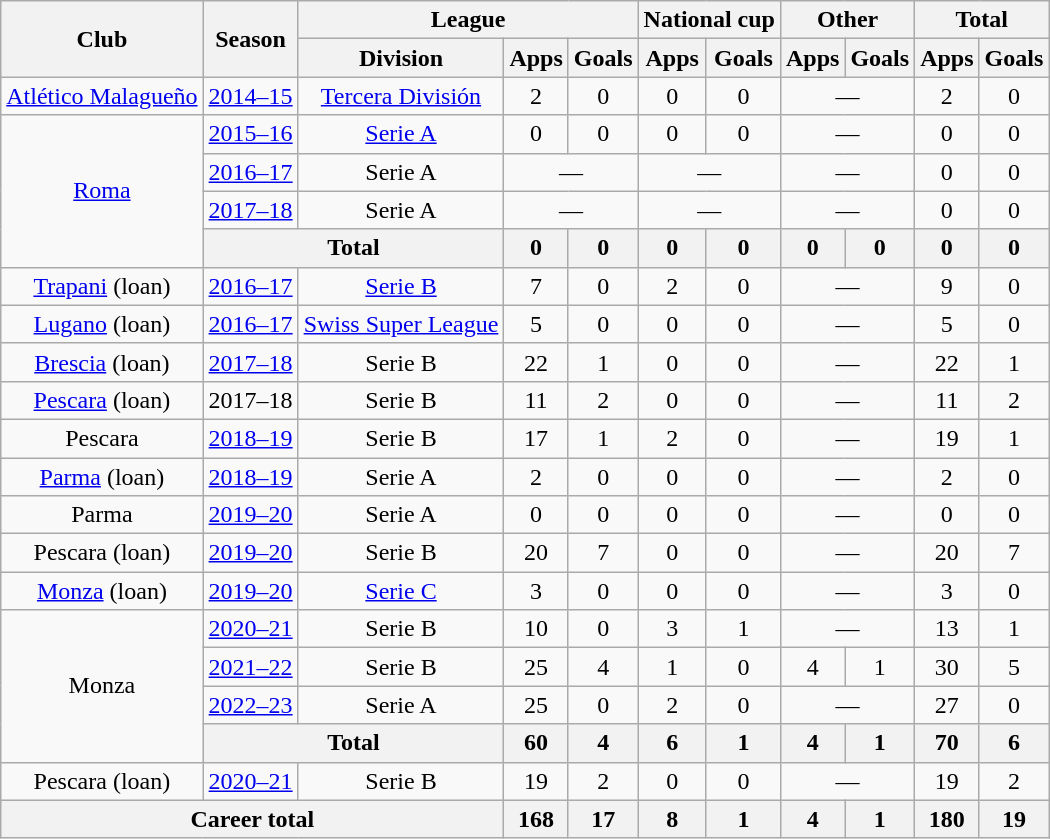<table class="wikitable" style="text-align:center">
<tr>
<th rowspan="2">Club</th>
<th rowspan="2">Season</th>
<th colspan="3">League</th>
<th colspan="2">National cup</th>
<th colspan="2">Other</th>
<th colspan="2">Total</th>
</tr>
<tr>
<th>Division</th>
<th>Apps</th>
<th>Goals</th>
<th>Apps</th>
<th>Goals</th>
<th>Apps</th>
<th>Goals</th>
<th>Apps</th>
<th>Goals</th>
</tr>
<tr>
<td><a href='#'>Atlético Malagueño</a></td>
<td><a href='#'>2014–15</a></td>
<td><a href='#'>Tercera División</a></td>
<td>2</td>
<td>0</td>
<td>0</td>
<td>0</td>
<td colspan="2">—</td>
<td>2</td>
<td>0</td>
</tr>
<tr>
<td rowspan="4"><a href='#'>Roma</a></td>
<td><a href='#'>2015–16</a></td>
<td><a href='#'>Serie A</a></td>
<td>0</td>
<td>0</td>
<td>0</td>
<td>0</td>
<td colspan="2">—</td>
<td>0</td>
<td>0</td>
</tr>
<tr>
<td><a href='#'>2016–17</a></td>
<td>Serie A</td>
<td colspan="2">—</td>
<td colspan="2">—</td>
<td colspan="2">—</td>
<td>0</td>
<td>0</td>
</tr>
<tr>
<td><a href='#'>2017–18</a></td>
<td>Serie A</td>
<td colspan="2">—</td>
<td colspan="2">—</td>
<td colspan="2">—</td>
<td>0</td>
<td>0</td>
</tr>
<tr>
<th colspan="2">Total</th>
<th>0</th>
<th>0</th>
<th>0</th>
<th>0</th>
<th>0</th>
<th>0</th>
<th>0</th>
<th>0</th>
</tr>
<tr>
<td><a href='#'>Trapani</a> (loan)</td>
<td><a href='#'>2016–17</a></td>
<td><a href='#'>Serie B</a></td>
<td>7</td>
<td>0</td>
<td>2</td>
<td>0</td>
<td colspan="2">—</td>
<td>9</td>
<td>0</td>
</tr>
<tr>
<td><a href='#'>Lugano</a> (loan)</td>
<td><a href='#'>2016–17</a></td>
<td><a href='#'>Swiss Super League</a></td>
<td>5</td>
<td>0</td>
<td>0</td>
<td>0</td>
<td colspan="2">—</td>
<td>5</td>
<td>0</td>
</tr>
<tr>
<td><a href='#'>Brescia</a> (loan)</td>
<td><a href='#'>2017–18</a></td>
<td>Serie B</td>
<td>22</td>
<td>1</td>
<td>0</td>
<td>0</td>
<td colspan="2">—</td>
<td>22</td>
<td>1</td>
</tr>
<tr>
<td><a href='#'>Pescara</a> (loan)</td>
<td>2017–18</td>
<td>Serie B</td>
<td>11</td>
<td>2</td>
<td>0</td>
<td>0</td>
<td colspan="2">—</td>
<td>11</td>
<td>2</td>
</tr>
<tr>
<td>Pescara</td>
<td><a href='#'>2018–19</a></td>
<td>Serie B</td>
<td>17</td>
<td>1</td>
<td>2</td>
<td>0</td>
<td colspan="2">—</td>
<td>19</td>
<td>1</td>
</tr>
<tr>
<td><a href='#'>Parma</a> (loan)</td>
<td><a href='#'>2018–19</a></td>
<td>Serie A</td>
<td>2</td>
<td>0</td>
<td>0</td>
<td>0</td>
<td colspan="2">—</td>
<td>2</td>
<td>0</td>
</tr>
<tr>
<td>Parma</td>
<td><a href='#'>2019–20</a></td>
<td>Serie A</td>
<td>0</td>
<td>0</td>
<td>0</td>
<td>0</td>
<td colspan="2">—</td>
<td>0</td>
<td>0</td>
</tr>
<tr>
<td>Pescara (loan)</td>
<td><a href='#'>2019–20</a></td>
<td>Serie B</td>
<td>20</td>
<td>7</td>
<td>0</td>
<td>0</td>
<td colspan="2">—</td>
<td>20</td>
<td>7</td>
</tr>
<tr>
<td><a href='#'>Monza</a> (loan)</td>
<td><a href='#'>2019–20</a></td>
<td><a href='#'>Serie C</a></td>
<td>3</td>
<td>0</td>
<td>0</td>
<td>0</td>
<td colspan="2">—</td>
<td>3</td>
<td>0</td>
</tr>
<tr>
<td rowspan="4">Monza</td>
<td><a href='#'>2020–21</a></td>
<td>Serie B</td>
<td>10</td>
<td>0</td>
<td>3</td>
<td>1</td>
<td colspan="2">—</td>
<td>13</td>
<td>1</td>
</tr>
<tr>
<td><a href='#'>2021–22</a></td>
<td>Serie B</td>
<td>25</td>
<td>4</td>
<td>1</td>
<td>0</td>
<td>4</td>
<td>1</td>
<td>30</td>
<td>5</td>
</tr>
<tr>
<td><a href='#'>2022–23</a></td>
<td>Serie A</td>
<td>25</td>
<td>0</td>
<td>2</td>
<td>0</td>
<td colspan="2">—</td>
<td>27</td>
<td>0</td>
</tr>
<tr>
<th colspan="2">Total</th>
<th>60</th>
<th>4</th>
<th>6</th>
<th>1</th>
<th>4</th>
<th>1</th>
<th>70</th>
<th>6</th>
</tr>
<tr>
<td>Pescara (loan)</td>
<td><a href='#'>2020–21</a></td>
<td>Serie B</td>
<td>19</td>
<td>2</td>
<td>0</td>
<td>0</td>
<td colspan="2">—</td>
<td>19</td>
<td>2</td>
</tr>
<tr>
<th colspan="3">Career total</th>
<th>168</th>
<th>17</th>
<th>8</th>
<th>1</th>
<th>4</th>
<th>1</th>
<th>180</th>
<th>19</th>
</tr>
</table>
